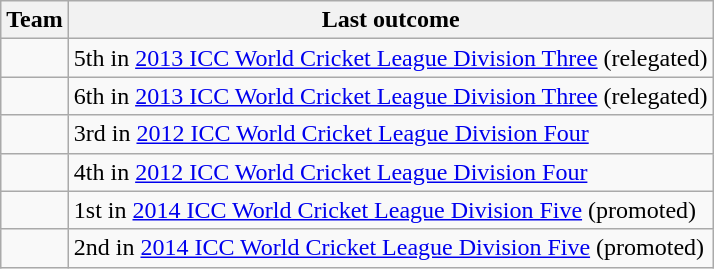<table class="wikitable">
<tr>
<th>Team</th>
<th>Last outcome</th>
</tr>
<tr>
<td></td>
<td>5th in <a href='#'>2013 ICC World Cricket League Division Three</a> (relegated)</td>
</tr>
<tr>
<td></td>
<td>6th in <a href='#'>2013 ICC World Cricket League Division Three</a> (relegated)</td>
</tr>
<tr>
<td></td>
<td>3rd in <a href='#'>2012 ICC World Cricket League Division Four</a></td>
</tr>
<tr>
<td></td>
<td>4th  in <a href='#'>2012 ICC World Cricket League Division Four</a></td>
</tr>
<tr>
<td></td>
<td>1st in <a href='#'>2014 ICC World Cricket League Division Five</a> (promoted)</td>
</tr>
<tr>
<td></td>
<td>2nd in <a href='#'>2014 ICC World Cricket League Division Five</a> (promoted)</td>
</tr>
</table>
